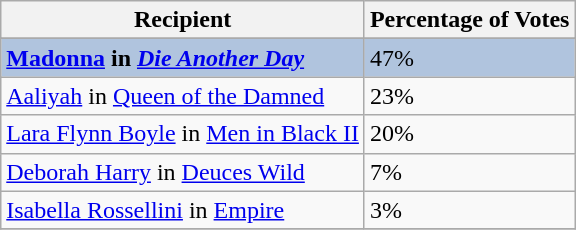<table class="wikitable sortable plainrowheaders" align="centre">
<tr>
<th>Recipient</th>
<th>Percentage of Votes</th>
</tr>
<tr>
</tr>
<tr style="background:#B0C4DE;">
<td><strong><a href='#'>Madonna</a> in <em><a href='#'>Die Another Day</a><strong><em></td>
<td></strong>47%<strong></td>
</tr>
<tr>
<td><a href='#'>Aaliyah</a> in </em><a href='#'>Queen of the Damned</a><em></td>
<td>23%</td>
</tr>
<tr>
<td><a href='#'>Lara Flynn Boyle</a> in </em><a href='#'>Men in Black II</a><em></td>
<td>20%</td>
</tr>
<tr>
<td><a href='#'>Deborah Harry</a> in </em><a href='#'>Deuces Wild</a><em></td>
<td>7%</td>
</tr>
<tr>
<td><a href='#'>Isabella Rossellini</a> in </em><a href='#'>Empire</a><em></td>
<td>3%</td>
</tr>
<tr>
</tr>
</table>
